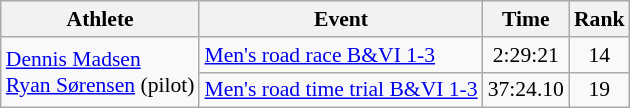<table class=wikitable style="font-size:90%">
<tr>
<th>Athlete</th>
<th>Event</th>
<th>Time</th>
<th>Rank</th>
</tr>
<tr>
<td rowspan="2"><a href='#'>Dennis Madsen</a><br> <a href='#'>Ryan Sørensen</a> (pilot)</td>
<td><a href='#'>Men's road race B&VI 1-3</a></td>
<td style="text-align:center;">2:29:21</td>
<td style="text-align:center;">14</td>
</tr>
<tr>
<td><a href='#'>Men's road time trial B&VI 1-3</a></td>
<td style="text-align:center;">37:24.10</td>
<td style="text-align:center;">19</td>
</tr>
</table>
